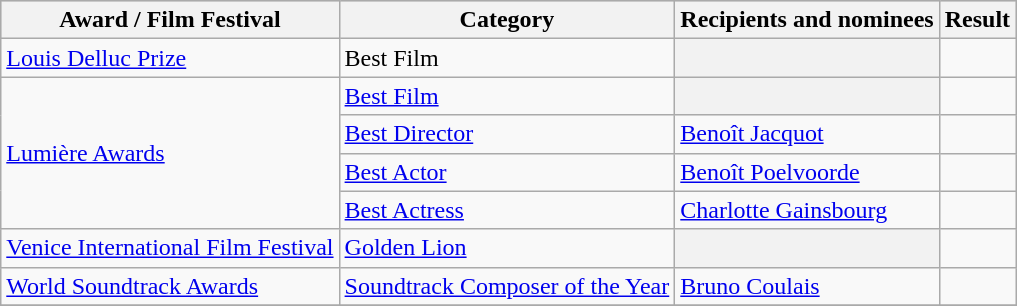<table class="wikitable plainrowheaders sortable">
<tr style="background:#ccc; text-align:center;">
<th scope="col">Award / Film Festival</th>
<th scope="col">Category</th>
<th scope="col">Recipients and nominees</th>
<th scope="col">Result</th>
</tr>
<tr>
<td><a href='#'>Louis Delluc Prize</a></td>
<td>Best Film</td>
<th></th>
<td></td>
</tr>
<tr>
<td rowspan=4><a href='#'>Lumière Awards</a></td>
<td><a href='#'>Best Film</a></td>
<th></th>
<td></td>
</tr>
<tr>
<td><a href='#'>Best Director</a></td>
<td><a href='#'>Benoît Jacquot</a></td>
<td></td>
</tr>
<tr>
<td><a href='#'>Best Actor</a></td>
<td><a href='#'>Benoît Poelvoorde</a></td>
<td></td>
</tr>
<tr>
<td><a href='#'>Best Actress</a></td>
<td><a href='#'>Charlotte Gainsbourg</a></td>
<td></td>
</tr>
<tr>
<td><a href='#'>Venice International Film Festival</a></td>
<td><a href='#'>Golden Lion</a></td>
<th></th>
<td></td>
</tr>
<tr>
<td><a href='#'>World Soundtrack Awards</a></td>
<td><a href='#'>Soundtrack Composer of the Year</a></td>
<td><a href='#'>Bruno Coulais</a></td>
<td></td>
</tr>
<tr>
</tr>
</table>
